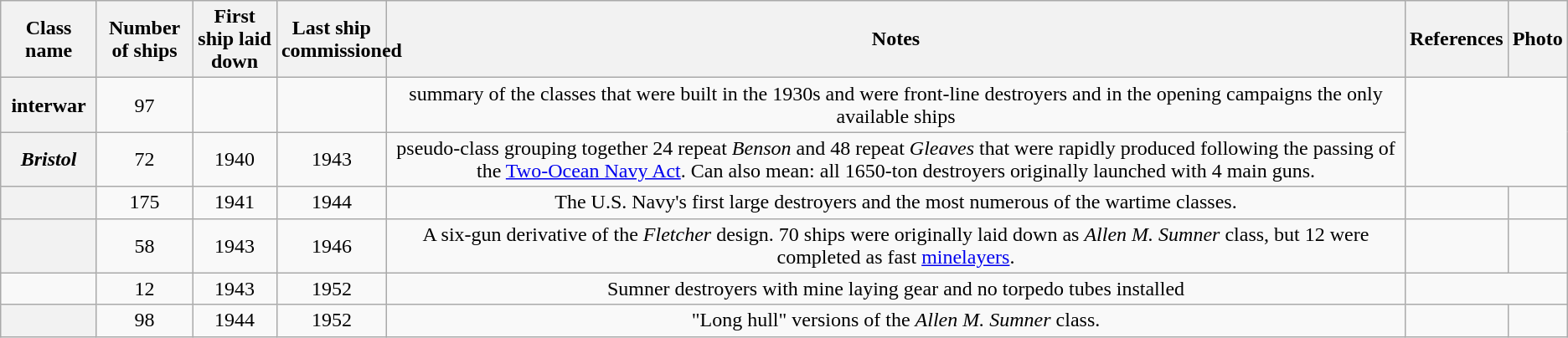<table class="wikitable sortable plainrowheaders" style="text-align:center">
<tr>
<th scope="col" style="max-width: 8em;">Class name</th>
<th scope="col" style="max-width: 5em;">Number of ships</th>
<th scope="col" style="max-width: 5em;">First ship laid down</th>
<th scope="col" style="max-width: 5em;">Last ship commissioned</th>
<th scope="col" class="unsortable">Notes</th>
<th scope="col" style="max-width: 5em;"class="unsortable">References</th>
<th scope="col" class="unsortable">Photo</th>
</tr>
<tr>
<th scope="row">interwar</th>
<td>97</td>
<td></td>
<td></td>
<td>summary of the classes that were built in the 1930s and were front-line destroyers and in the opening campaigns the only available ships</td>
</tr>
<tr>
<th scope="row"><em>Bristol</em></th>
<td>72</td>
<td>1940</td>
<td>1943</td>
<td>pseudo-class grouping together 24 repeat <em>Benson</em> and 48 repeat <em>Gleaves</em> that were rapidly produced following the passing of the <a href='#'>Two-Ocean Navy Act</a>. Can also mean: all 1650-ton destroyers originally launched with 4 main guns.</td>
</tr>
<tr>
<th scope="row"></th>
<td>175</td>
<td>1941</td>
<td>1944</td>
<td>The U.S. Navy's first large destroyers and the most numerous of the wartime classes.</td>
<td></td>
<td></td>
</tr>
<tr>
<th scope="row"></th>
<td>58</td>
<td>1943</td>
<td>1946</td>
<td>A six-gun derivative of the <em>Fletcher</em> design. 70 ships were originally laid down as <em>Allen M. Sumner</em> class, but 12 were completed as  fast <a href='#'>minelayers</a>.</td>
<td></td>
<td></td>
</tr>
<tr>
<td scope="row"></td>
<td>12</td>
<td>1943</td>
<td>1952</td>
<td>Sumner destroyers with mine laying gear and no torpedo tubes installed</td>
</tr>
<tr>
<th scope="row"></th>
<td>98</td>
<td>1944</td>
<td>1952</td>
<td>"Long hull" versions of the <em>Allen M. Sumner</em> class.</td>
<td></td>
<td></td>
</tr>
</table>
